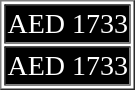<table border="1">
<tr ---- size="40">
<td style="background:black; font-size: 14pt; color: white">AED 1733</td>
</tr>
<tr>
<td style="background:black; font-size: 14pt; color: white">AED 1733</td>
</tr>
</table>
